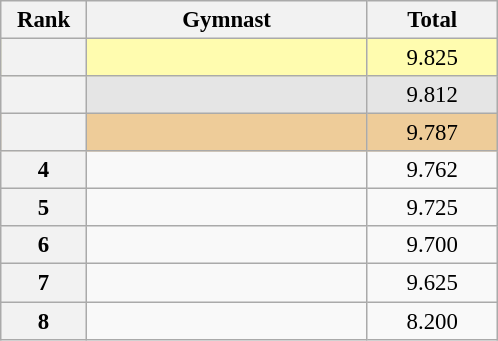<table class="wikitable sortable" style="text-align:center; font-size:95%">
<tr>
<th scope="col" style="width:50px;">Rank</th>
<th scope="col" style="width:180px;">Gymnast</th>
<th scope="col" style="width:80px;">Total</th>
</tr>
<tr style="background:#fffcaf;">
<th scope=row style="text-align:center"></th>
<td style="text-align:left;"></td>
<td>9.825</td>
</tr>
<tr style="background:#e5e5e5;">
<th scope=row style="text-align:center"></th>
<td style="text-align:left;"></td>
<td>9.812</td>
</tr>
<tr style="background:#ec9;">
<th scope=row style="text-align:center"></th>
<td style="text-align:left;"></td>
<td>9.787</td>
</tr>
<tr>
<th scope=row style="text-align:center">4</th>
<td style="text-align:left;"></td>
<td>9.762</td>
</tr>
<tr>
<th scope=row style="text-align:center">5</th>
<td style="text-align:left;"></td>
<td>9.725</td>
</tr>
<tr>
<th scope=row style="text-align:center">6</th>
<td style="text-align:left;"></td>
<td>9.700</td>
</tr>
<tr>
<th scope=row style="text-align:center">7</th>
<td style="text-align:left;"></td>
<td>9.625</td>
</tr>
<tr>
<th scope=row style="text-align:center">8</th>
<td style="text-align:left;"></td>
<td>8.200</td>
</tr>
</table>
